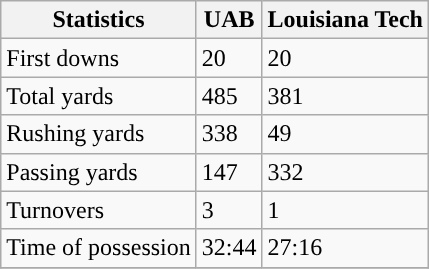<table class="wikitable">
<tr>
<th>Statistics</th>
<th>UAB</th>
<th>Louisiana Tech</th>
</tr>
<tr>
<td>First downs</td>
<td>20</td>
<td>20</td>
</tr>
<tr>
<td>Total yards</td>
<td>485</td>
<td>381</td>
</tr>
<tr>
<td>Rushing yards</td>
<td>338</td>
<td>49</td>
</tr>
<tr>
<td>Passing yards</td>
<td>147</td>
<td>332</td>
</tr>
<tr>
<td>Turnovers</td>
<td>3</td>
<td>1</td>
</tr>
<tr>
<td>Time of possession</td>
<td>32:44</td>
<td>27:16</td>
</tr>
<tr>
</tr>
</table>
